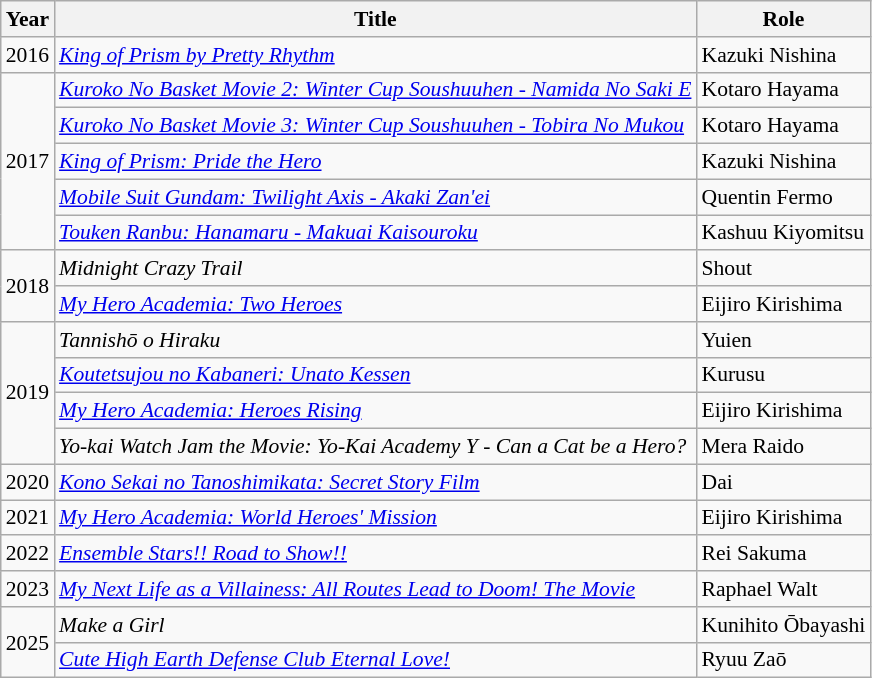<table class="wikitable" style="font-size: 90%;">
<tr>
<th>Year</th>
<th>Title</th>
<th>Role</th>
</tr>
<tr>
<td>2016</td>
<td><em><a href='#'>King of Prism by Pretty Rhythm</a></em></td>
<td>Kazuki Nishina</td>
</tr>
<tr>
<td rowspan="5">2017</td>
<td><em><a href='#'>Kuroko No Basket Movie 2: Winter Cup Soushuuhen - Namida No Saki E</a></em></td>
<td>Kotaro Hayama</td>
</tr>
<tr>
<td><em><a href='#'>Kuroko No Basket Movie 3: Winter Cup Soushuuhen - Tobira No Mukou</a></em></td>
<td>Kotaro Hayama</td>
</tr>
<tr>
<td><em><a href='#'>King of Prism: Pride the Hero</a></em></td>
<td>Kazuki Nishina</td>
</tr>
<tr>
<td><em><a href='#'>Mobile Suit Gundam: Twilight Axis - Akaki Zan'ei</a></em></td>
<td>Quentin Fermo</td>
</tr>
<tr>
<td><em><a href='#'>Touken Ranbu: Hanamaru - Makuai Kaisouroku</a></em></td>
<td>Kashuu Kiyomitsu</td>
</tr>
<tr>
<td rowspan="2">2018</td>
<td><em>Midnight Crazy Trail</em></td>
<td>Shout</td>
</tr>
<tr>
<td><em><a href='#'>My Hero Academia: Two Heroes</a></em></td>
<td>Eijiro Kirishima</td>
</tr>
<tr>
<td rowspan="4">2019</td>
<td><em>Tannishō o Hiraku</em></td>
<td>Yuien</td>
</tr>
<tr>
<td><em><a href='#'>Koutetsujou no Kabaneri: Unato Kessen</a></em></td>
<td>Kurusu</td>
</tr>
<tr>
<td><em><a href='#'>My Hero Academia: Heroes Rising</a></em></td>
<td>Eijiro Kirishima</td>
</tr>
<tr>
<td><em>Yo-kai Watch Jam the Movie: Yo-Kai Academy Y - Can a Cat be a Hero?</em></td>
<td>Mera Raido</td>
</tr>
<tr>
<td>2020</td>
<td><em><a href='#'>Kono Sekai no Tanoshimikata: Secret Story Film</a></em></td>
<td>Dai</td>
</tr>
<tr>
<td>2021</td>
<td><em><a href='#'>My Hero Academia: World Heroes' Mission</a></em></td>
<td>Eijiro Kirishima</td>
</tr>
<tr>
<td>2022</td>
<td><em><a href='#'>Ensemble Stars!! Road to Show!!</a></em></td>
<td>Rei Sakuma</td>
</tr>
<tr>
<td>2023</td>
<td><em><a href='#'>My Next Life as a Villainess: All Routes Lead to Doom! The Movie</a></em></td>
<td>Raphael Walt</td>
</tr>
<tr>
<td rowspan="2">2025</td>
<td><em>Make a Girl</em></td>
<td>Kunihito Ōbayashi</td>
</tr>
<tr>
<td><em><a href='#'>Cute High Earth Defense Club Eternal Love!</a></em></td>
<td>Ryuu Zaō</td>
</tr>
</table>
